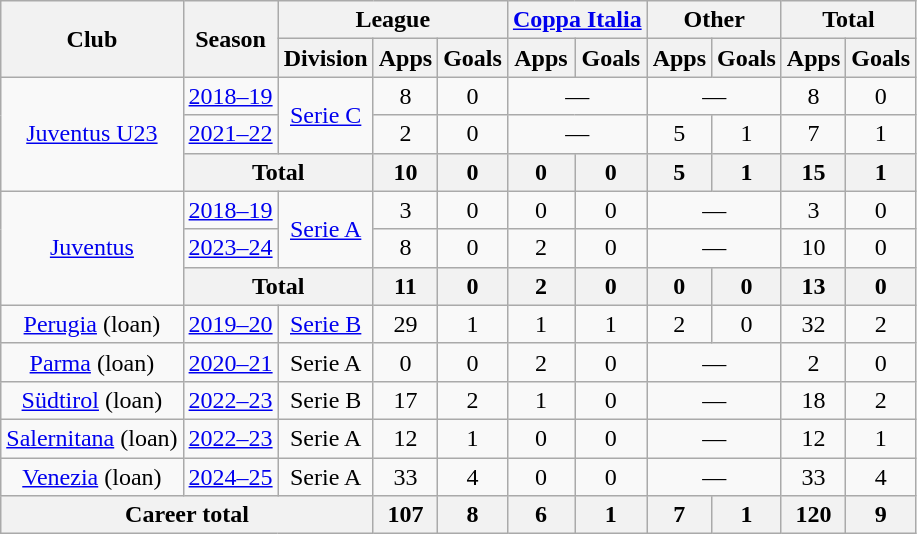<table class="wikitable" style="text-align: center;">
<tr>
<th rowspan="2">Club</th>
<th rowspan="2">Season</th>
<th colspan="3">League</th>
<th colspan="2"><a href='#'>Coppa Italia</a></th>
<th colspan="2">Other</th>
<th colspan="2">Total</th>
</tr>
<tr>
<th>Division</th>
<th>Apps</th>
<th>Goals</th>
<th>Apps</th>
<th>Goals</th>
<th>Apps</th>
<th>Goals</th>
<th>Apps</th>
<th>Goals</th>
</tr>
<tr>
<td rowspan="3"><a href='#'>Juventus U23</a></td>
<td><a href='#'>2018–19</a></td>
<td rowspan="2"><a href='#'>Serie C</a></td>
<td>8</td>
<td>0</td>
<td colspan="2">—</td>
<td colspan="2">—</td>
<td>8</td>
<td>0</td>
</tr>
<tr>
<td><a href='#'>2021–22</a></td>
<td>2</td>
<td>0</td>
<td colspan="2">—</td>
<td>5</td>
<td>1</td>
<td>7</td>
<td>1</td>
</tr>
<tr>
<th colspan="2">Total</th>
<th>10</th>
<th>0</th>
<th>0</th>
<th>0</th>
<th>5</th>
<th>1</th>
<th>15</th>
<th>1</th>
</tr>
<tr>
<td rowspan="3"><a href='#'>Juventus</a></td>
<td><a href='#'>2018–19</a></td>
<td rowspan="2"><a href='#'>Serie A</a></td>
<td>3</td>
<td>0</td>
<td>0</td>
<td>0</td>
<td colspan="2">—</td>
<td>3</td>
<td>0</td>
</tr>
<tr>
<td><a href='#'>2023–24</a></td>
<td>8</td>
<td>0</td>
<td>2</td>
<td>0</td>
<td colspan="2">—</td>
<td>10</td>
<td>0</td>
</tr>
<tr>
<th colspan="2">Total</th>
<th>11</th>
<th>0</th>
<th>2</th>
<th>0</th>
<th>0</th>
<th>0</th>
<th>13</th>
<th>0</th>
</tr>
<tr>
<td><a href='#'>Perugia</a> (loan)</td>
<td><a href='#'>2019–20</a></td>
<td><a href='#'>Serie B</a></td>
<td>29</td>
<td>1</td>
<td>1</td>
<td>1</td>
<td>2</td>
<td>0</td>
<td>32</td>
<td>2</td>
</tr>
<tr>
<td><a href='#'>Parma</a> (loan)</td>
<td><a href='#'>2020–21</a></td>
<td>Serie A</td>
<td>0</td>
<td>0</td>
<td>2</td>
<td>0</td>
<td colspan="2">—</td>
<td>2</td>
<td>0</td>
</tr>
<tr>
<td><a href='#'>Südtirol</a> (loan)</td>
<td><a href='#'>2022–23</a></td>
<td>Serie B</td>
<td>17</td>
<td>2</td>
<td>1</td>
<td>0</td>
<td colspan="2">—</td>
<td>18</td>
<td>2</td>
</tr>
<tr>
<td><a href='#'>Salernitana</a> (loan)</td>
<td><a href='#'>2022–23</a></td>
<td>Serie A</td>
<td>12</td>
<td>1</td>
<td>0</td>
<td>0</td>
<td colspan="2">—</td>
<td>12</td>
<td>1</td>
</tr>
<tr>
<td><a href='#'>Venezia</a> (loan)</td>
<td><a href='#'>2024–25</a></td>
<td>Serie A</td>
<td>33</td>
<td>4</td>
<td>0</td>
<td>0</td>
<td colspan="2">—</td>
<td>33</td>
<td>4</td>
</tr>
<tr>
<th colspan="3">Career total</th>
<th>107</th>
<th>8</th>
<th>6</th>
<th>1</th>
<th>7</th>
<th>1</th>
<th>120</th>
<th>9</th>
</tr>
</table>
